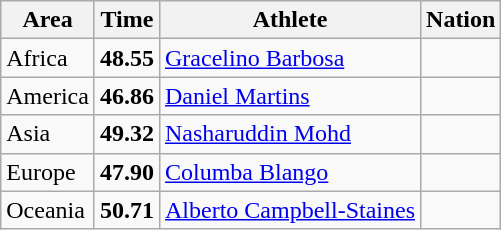<table class="wikitable">
<tr>
<th>Area</th>
<th>Time</th>
<th>Athlete</th>
<th>Nation</th>
</tr>
<tr>
<td>Africa</td>
<td><strong>48.55</strong></td>
<td><a href='#'>Gracelino Barbosa</a></td>
<td></td>
</tr>
<tr>
<td>America</td>
<td><strong>46.86</strong> </td>
<td><a href='#'>Daniel Martins</a></td>
<td></td>
</tr>
<tr>
<td>Asia</td>
<td><strong>49.32</strong></td>
<td><a href='#'>Nasharuddin Mohd</a></td>
<td></td>
</tr>
<tr>
<td>Europe</td>
<td><strong>47.90</strong></td>
<td><a href='#'>Columba Blango</a></td>
<td></td>
</tr>
<tr>
<td>Oceania</td>
<td><strong>50.71</strong></td>
<td><a href='#'>Alberto Campbell-Staines</a></td>
<td></td>
</tr>
</table>
